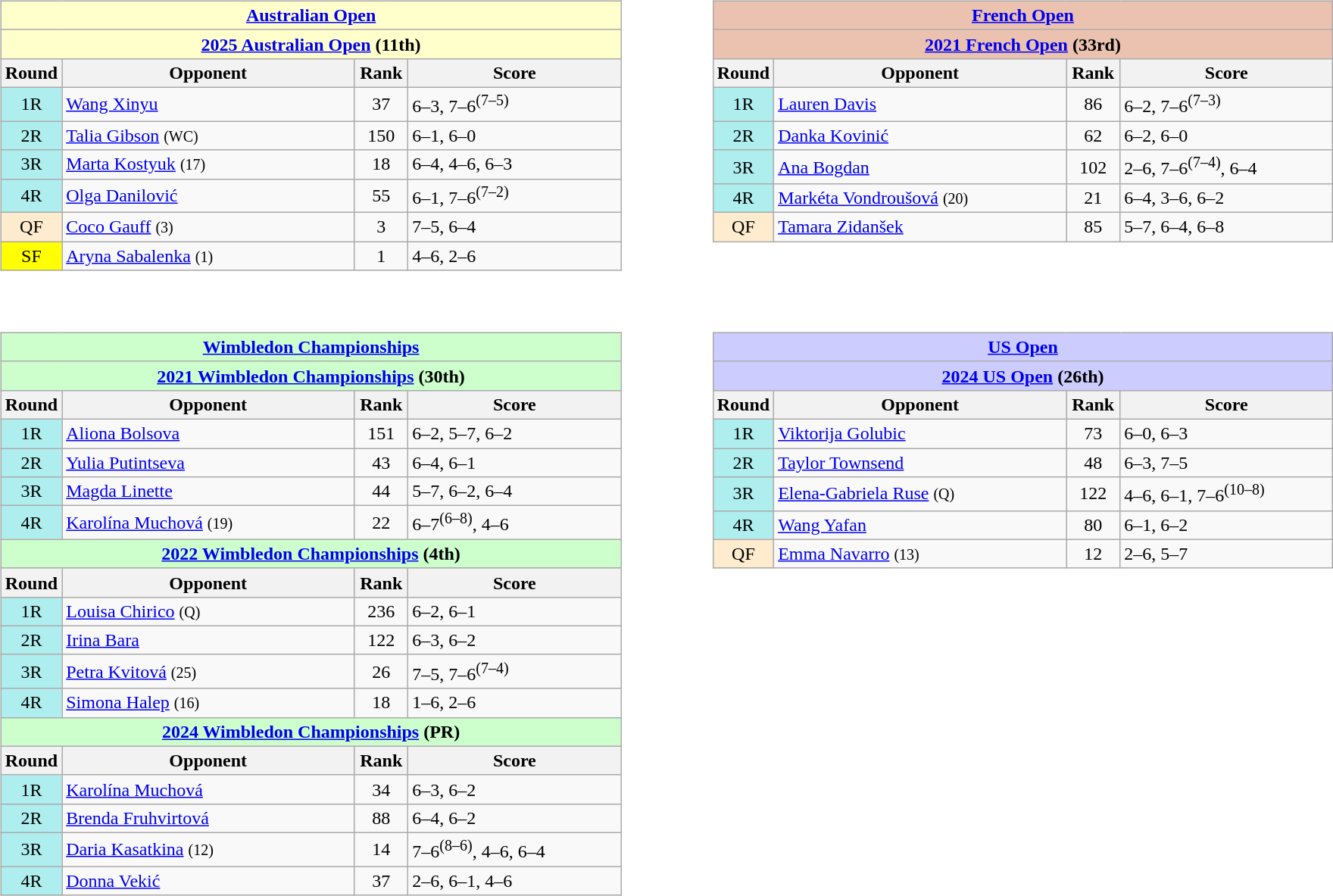<table style=width:95%>
<tr valign=top>
<td><br><table class=wikitable style=float:left>
<tr>
<td colspan=4 style=background:#ffc;font-weight:bold;text-align:center><a href='#'>Australian Open</a></td>
</tr>
<tr>
<td colspan=4 style=background:#ffc;font-weight:bold;text-align:center><a href='#'>2025 Australian Open</a> (11th)</td>
</tr>
<tr>
<th width=40>Round</th>
<th width=250>Opponent</th>
<th width=40>Rank</th>
<th width=180>Score</th>
</tr>
<tr>
<td align=center bgcolor=afeeee>1R</td>
<td> <a href='#'>Wang Xinyu</a></td>
<td align=center>37</td>
<td>6–3, 7–6<sup>(7–5)</sup></td>
</tr>
<tr>
<td align=center bgcolor=afeeee>2R</td>
<td> <a href='#'>Talia Gibson</a> <small>(WC)</small></td>
<td align=center>150</td>
<td>6–1, 6–0</td>
</tr>
<tr>
<td align=center bgcolor=afeeee>3R</td>
<td> <a href='#'>Marta Kostyuk</a> <small>(17)</small></td>
<td align=center>18</td>
<td>6–4, 4–6, 6–3</td>
</tr>
<tr>
<td align=center bgcolor=afeeee>4R</td>
<td> <a href='#'>Olga Danilović</a></td>
<td align=center>55</td>
<td>6–1, 7–6<sup>(7–2)</sup></td>
</tr>
<tr>
<td align=center bgcolor=ffebcd>QF</td>
<td> <a href='#'>Coco Gauff</a> <small>(3)</small></td>
<td align=center>3</td>
<td>7–5, 6–4</td>
</tr>
<tr>
<td align=center bgcolor=yellow>SF</td>
<td> <a href='#'>Aryna Sabalenka</a> <small>(1)</small></td>
<td align=center>1</td>
<td>4–6, 2–6</td>
</tr>
</table>
</td>
<td><br><table style=width:50px>
<tr>
<td></td>
</tr>
</table>
</td>
<td><br><table class=wikitable style=float:left>
<tr>
<td colspan=4 style=background:#ebc2af;font-weight:bold;text-align:center><a href='#'>French Open</a></td>
</tr>
<tr>
<td colspan=4 style=background:#ebc2af;font-weight:bold;text-align:center><a href='#'>2021 French Open</a> (33rd)</td>
</tr>
<tr>
<th width=40>Round</th>
<th width=250>Opponent</th>
<th width=40>Rank</th>
<th width=180>Score</th>
</tr>
<tr>
<td align=center bgcolor=afeeee>1R</td>
<td> <a href='#'>Lauren Davis</a></td>
<td align=center>86</td>
<td>6–2, 7–6<sup>(7–3)</sup></td>
</tr>
<tr>
<td align=center bgcolor=afeeee>2R</td>
<td> <a href='#'>Danka Kovinić</a></td>
<td align=center>62</td>
<td>6–2, 6–0</td>
</tr>
<tr>
<td align=center bgcolor=afeeee>3R</td>
<td> <a href='#'>Ana Bogdan</a></td>
<td align=center>102</td>
<td>2–6, 7–6<sup>(7–4)</sup>, 6–4</td>
</tr>
<tr>
<td align=center bgcolor=afeeee>4R</td>
<td> <a href='#'>Markéta Vondroušová</a> <small>(20)</small></td>
<td align=center>21</td>
<td>6–4, 3–6, 6–2</td>
</tr>
<tr>
<td align=center bgcolor=ffebcd>QF</td>
<td> <a href='#'>Tamara Zidanšek</a></td>
<td align=center>85</td>
<td>5–7, 6–4, 6–8</td>
</tr>
</table>
</td>
</tr>
<tr valign=top>
<td><br><table class=wikitable style=float:left>
<tr>
<td colspan=4 style=background:#cfc;font-weight:bold;text-align:center><a href='#'>Wimbledon Championships</a></td>
</tr>
<tr>
<td colspan=4 style=background:#cfc;font-weight:bold;text-align:center><a href='#'>2021 Wimbledon Championships</a> (30th)</td>
</tr>
<tr>
<th width=40>Round</th>
<th width=250>Opponent</th>
<th width=40>Rank</th>
<th width=180>Score</th>
</tr>
<tr>
<td align=center bgcolor=afeeee>1R</td>
<td> <a href='#'>Aliona Bolsova</a></td>
<td align=center>151</td>
<td>6–2, 5–7, 6–2</td>
</tr>
<tr>
<td align=center bgcolor=afeeee>2R</td>
<td> <a href='#'>Yulia Putintseva</a></td>
<td align=center>43</td>
<td>6–4, 6–1</td>
</tr>
<tr>
<td align=center bgcolor=afeeee>3R</td>
<td> <a href='#'>Magda Linette</a></td>
<td align=center>44</td>
<td>5–7, 6–2, 6–4</td>
</tr>
<tr>
<td align=center bgcolor=afeeee>4R</td>
<td> <a href='#'>Karolína Muchová</a> <small>(19)</small></td>
<td align=center>22</td>
<td>6–7<sup>(6–8)</sup>, 4–6</td>
</tr>
<tr>
<td colspan=4 style=background:#cfc;font-weight:bold;text-align:center><a href='#'>2022 Wimbledon Championships</a> (4th)</td>
</tr>
<tr>
<th>Round</th>
<th>Opponent</th>
<th>Rank</th>
<th>Score</th>
</tr>
<tr>
<td align=center bgcolor=afeeee>1R</td>
<td> <a href='#'>Louisa Chirico</a> <small>(Q)</small></td>
<td align=center>236</td>
<td>6–2, 6–1</td>
</tr>
<tr>
<td align=center bgcolor=afeeee>2R</td>
<td> <a href='#'>Irina Bara</a></td>
<td align=center>122</td>
<td>6–3, 6–2</td>
</tr>
<tr>
<td align=center bgcolor=afeeee>3R</td>
<td> <a href='#'>Petra Kvitová</a> <small>(25)</small></td>
<td align=center>26</td>
<td>7–5, 7–6<sup>(7–4)</sup></td>
</tr>
<tr>
<td align=center bgcolor=afeeee>4R</td>
<td> <a href='#'>Simona Halep</a> <small>(16)</small></td>
<td align=center>18</td>
<td>1–6, 2–6</td>
</tr>
<tr>
<td colspan=4 style=background:#cfc;font-weight:bold;text-align:center><a href='#'>2024 Wimbledon Championships</a> (PR)</td>
</tr>
<tr>
<th>Round</th>
<th>Opponent</th>
<th>Rank</th>
<th>Score</th>
</tr>
<tr>
<td align=center bgcolor=afeeee>1R</td>
<td> <a href='#'>Karolína Muchová</a></td>
<td align=center>34</td>
<td>6–3, 6–2</td>
</tr>
<tr>
<td align=center bgcolor=afeeee>2R</td>
<td> <a href='#'>Brenda Fruhvirtová</a></td>
<td align=center>88</td>
<td>6–4, 6–2</td>
</tr>
<tr>
<td align=center bgcolor=afeeee>3R</td>
<td> <a href='#'>Daria Kasatkina</a> <small>(12)</small></td>
<td align=center>14</td>
<td>7–6<sup>(8–6)</sup>, 4–6, 6–4</td>
</tr>
<tr>
<td align=center bgcolor=afeeee>4R</td>
<td> <a href='#'>Donna Vekić</a></td>
<td align=center>37</td>
<td>2–6, 6–1, 4–6</td>
</tr>
</table>
</td>
<td><br><table>
<tr>
<td></td>
</tr>
</table>
</td>
<td><br><table class=wikitable style=float:left>
<tr>
<td colspan=4 style=background:#ccf;font-weight:bold;text-align:center><a href='#'>US Open</a></td>
</tr>
<tr>
<td colspan=4 style=background:#ccf;font-weight:bold;text-align:center><a href='#'>2024 US Open</a> (26th)</td>
</tr>
<tr>
<th width=40>Round</th>
<th width=250>Opponent</th>
<th width=40>Rank</th>
<th width=180>Score</th>
</tr>
<tr>
<td align=center bgcolor=afeeee>1R</td>
<td> <a href='#'>Viktorija Golubic</a></td>
<td align=center>73</td>
<td>6–0, 6–3</td>
</tr>
<tr>
<td align=center bgcolor=afeeee>2R</td>
<td> <a href='#'>Taylor Townsend</a></td>
<td align=center>48</td>
<td>6–3, 7–5</td>
</tr>
<tr>
<td align=center bgcolor=afeeee>3R</td>
<td> <a href='#'>Elena-Gabriela Ruse</a> <small>(Q)</small></td>
<td align=center>122</td>
<td>4–6, 6–1, 7–6<sup>(10–8)</sup></td>
</tr>
<tr>
<td align=center bgcolor=afeeee>4R</td>
<td> <a href='#'>Wang Yafan</a></td>
<td align=center>80</td>
<td>6–1, 6–2</td>
</tr>
<tr>
<td align=center bgcolor=ffebcd>QF</td>
<td> <a href='#'>Emma Navarro</a> <small>(13)</small></td>
<td align=center>12</td>
<td>2–6, 5–7</td>
</tr>
</table>
</td>
</tr>
</table>
